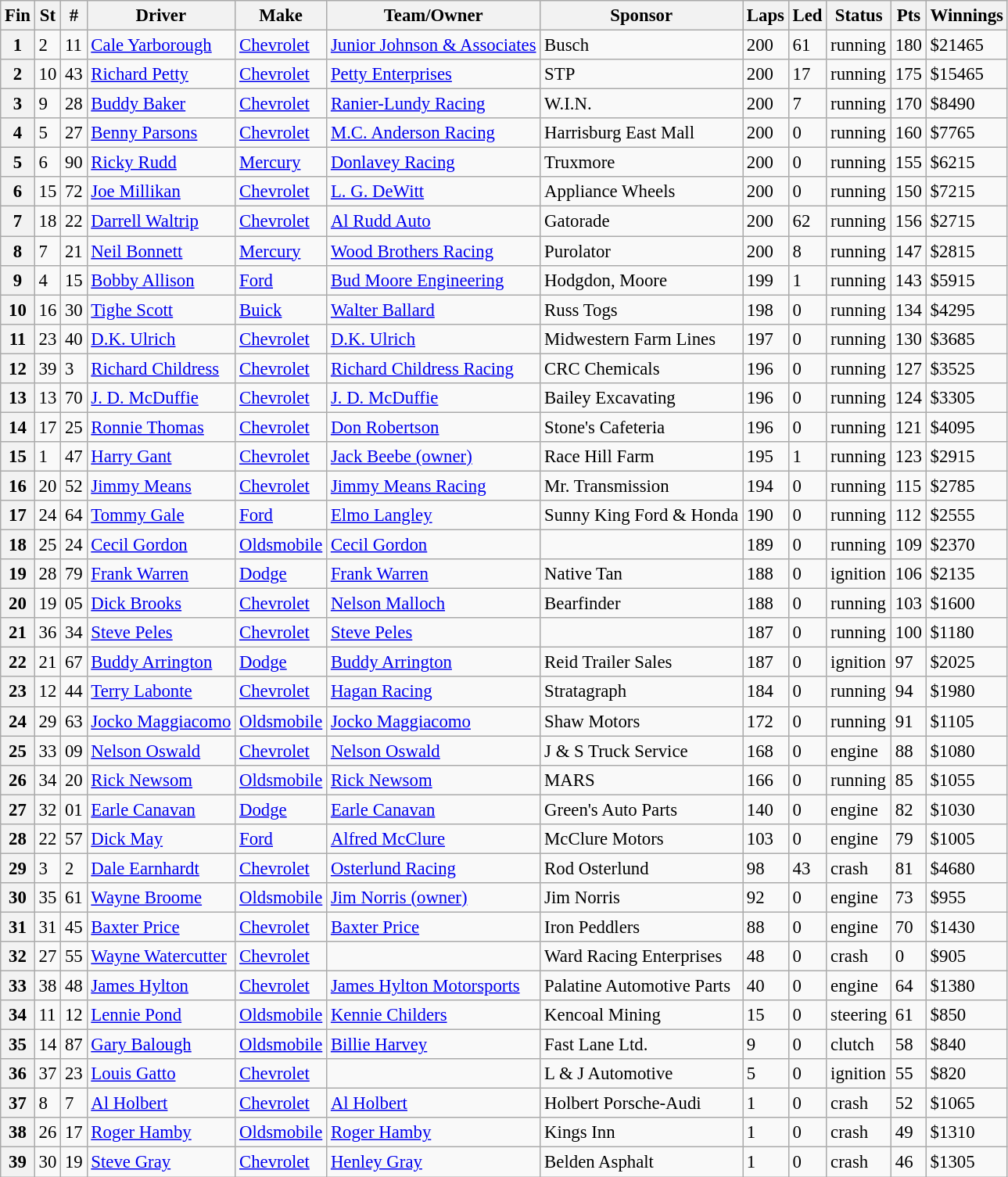<table class="sortable wikitable" style="font-size:95%">
<tr>
<th>Fin</th>
<th>St</th>
<th>#</th>
<th>Driver</th>
<th>Make</th>
<th>Team/Owner</th>
<th>Sponsor</th>
<th>Laps</th>
<th>Led</th>
<th>Status</th>
<th>Pts</th>
<th>Winnings</th>
</tr>
<tr>
<th>1</th>
<td>2</td>
<td>11</td>
<td><a href='#'>Cale Yarborough</a></td>
<td><a href='#'>Chevrolet</a></td>
<td><a href='#'>Junior Johnson & Associates</a></td>
<td>Busch</td>
<td>200</td>
<td>61</td>
<td>running</td>
<td>180</td>
<td>$21465</td>
</tr>
<tr>
<th>2</th>
<td>10</td>
<td>43</td>
<td><a href='#'>Richard Petty</a></td>
<td><a href='#'>Chevrolet</a></td>
<td><a href='#'>Petty Enterprises</a></td>
<td>STP</td>
<td>200</td>
<td>17</td>
<td>running</td>
<td>175</td>
<td>$15465</td>
</tr>
<tr>
<th>3</th>
<td>9</td>
<td>28</td>
<td><a href='#'>Buddy Baker</a></td>
<td><a href='#'>Chevrolet</a></td>
<td><a href='#'>Ranier-Lundy Racing</a></td>
<td>W.I.N.</td>
<td>200</td>
<td>7</td>
<td>running</td>
<td>170</td>
<td>$8490</td>
</tr>
<tr>
<th>4</th>
<td>5</td>
<td>27</td>
<td><a href='#'>Benny Parsons</a></td>
<td><a href='#'>Chevrolet</a></td>
<td><a href='#'>M.C. Anderson Racing</a></td>
<td>Harrisburg East Mall</td>
<td>200</td>
<td>0</td>
<td>running</td>
<td>160</td>
<td>$7765</td>
</tr>
<tr>
<th>5</th>
<td>6</td>
<td>90</td>
<td><a href='#'>Ricky Rudd</a></td>
<td><a href='#'>Mercury</a></td>
<td><a href='#'>Donlavey Racing</a></td>
<td>Truxmore</td>
<td>200</td>
<td>0</td>
<td>running</td>
<td>155</td>
<td>$6215</td>
</tr>
<tr>
<th>6</th>
<td>15</td>
<td>72</td>
<td><a href='#'>Joe Millikan</a></td>
<td><a href='#'>Chevrolet</a></td>
<td><a href='#'>L. G. DeWitt</a></td>
<td>Appliance Wheels</td>
<td>200</td>
<td>0</td>
<td>running</td>
<td>150</td>
<td>$7215</td>
</tr>
<tr>
<th>7</th>
<td>18</td>
<td>22</td>
<td><a href='#'>Darrell Waltrip</a></td>
<td><a href='#'>Chevrolet</a></td>
<td><a href='#'>Al Rudd Auto</a></td>
<td>Gatorade</td>
<td>200</td>
<td>62</td>
<td>running</td>
<td>156</td>
<td>$2715</td>
</tr>
<tr>
<th>8</th>
<td>7</td>
<td>21</td>
<td><a href='#'>Neil Bonnett</a></td>
<td><a href='#'>Mercury</a></td>
<td><a href='#'>Wood Brothers Racing</a></td>
<td>Purolator</td>
<td>200</td>
<td>8</td>
<td>running</td>
<td>147</td>
<td>$2815</td>
</tr>
<tr>
<th>9</th>
<td>4</td>
<td>15</td>
<td><a href='#'>Bobby Allison</a></td>
<td><a href='#'>Ford</a></td>
<td><a href='#'>Bud Moore Engineering</a></td>
<td>Hodgdon, Moore</td>
<td>199</td>
<td>1</td>
<td>running</td>
<td>143</td>
<td>$5915</td>
</tr>
<tr>
<th>10</th>
<td>16</td>
<td>30</td>
<td><a href='#'>Tighe Scott</a></td>
<td><a href='#'>Buick</a></td>
<td><a href='#'>Walter Ballard</a></td>
<td>Russ Togs</td>
<td>198</td>
<td>0</td>
<td>running</td>
<td>134</td>
<td>$4295</td>
</tr>
<tr>
<th>11</th>
<td>23</td>
<td>40</td>
<td><a href='#'>D.K. Ulrich</a></td>
<td><a href='#'>Chevrolet</a></td>
<td><a href='#'>D.K. Ulrich</a></td>
<td>Midwestern Farm Lines</td>
<td>197</td>
<td>0</td>
<td>running</td>
<td>130</td>
<td>$3685</td>
</tr>
<tr>
<th>12</th>
<td>39</td>
<td>3</td>
<td><a href='#'>Richard Childress</a></td>
<td><a href='#'>Chevrolet</a></td>
<td><a href='#'>Richard Childress Racing</a></td>
<td>CRC Chemicals</td>
<td>196</td>
<td>0</td>
<td>running</td>
<td>127</td>
<td>$3525</td>
</tr>
<tr>
<th>13</th>
<td>13</td>
<td>70</td>
<td><a href='#'>J. D. McDuffie</a></td>
<td><a href='#'>Chevrolet</a></td>
<td><a href='#'>J. D. McDuffie</a></td>
<td>Bailey Excavating</td>
<td>196</td>
<td>0</td>
<td>running</td>
<td>124</td>
<td>$3305</td>
</tr>
<tr>
<th>14</th>
<td>17</td>
<td>25</td>
<td><a href='#'>Ronnie Thomas</a></td>
<td><a href='#'>Chevrolet</a></td>
<td><a href='#'>Don Robertson</a></td>
<td>Stone's Cafeteria</td>
<td>196</td>
<td>0</td>
<td>running</td>
<td>121</td>
<td>$4095</td>
</tr>
<tr>
<th>15</th>
<td>1</td>
<td>47</td>
<td><a href='#'>Harry Gant</a></td>
<td><a href='#'>Chevrolet</a></td>
<td><a href='#'>Jack Beebe (owner)</a></td>
<td>Race Hill Farm</td>
<td>195</td>
<td>1</td>
<td>running</td>
<td>123</td>
<td>$2915</td>
</tr>
<tr>
<th>16</th>
<td>20</td>
<td>52</td>
<td><a href='#'>Jimmy Means</a></td>
<td><a href='#'>Chevrolet</a></td>
<td><a href='#'>Jimmy Means Racing</a></td>
<td>Mr. Transmission</td>
<td>194</td>
<td>0</td>
<td>running</td>
<td>115</td>
<td>$2785</td>
</tr>
<tr>
<th>17</th>
<td>24</td>
<td>64</td>
<td><a href='#'>Tommy Gale</a></td>
<td><a href='#'>Ford</a></td>
<td><a href='#'>Elmo Langley</a></td>
<td>Sunny King Ford & Honda</td>
<td>190</td>
<td>0</td>
<td>running</td>
<td>112</td>
<td>$2555</td>
</tr>
<tr>
<th>18</th>
<td>25</td>
<td>24</td>
<td><a href='#'>Cecil Gordon</a></td>
<td><a href='#'>Oldsmobile</a></td>
<td><a href='#'>Cecil Gordon</a></td>
<td></td>
<td>189</td>
<td>0</td>
<td>running</td>
<td>109</td>
<td>$2370</td>
</tr>
<tr>
<th>19</th>
<td>28</td>
<td>79</td>
<td><a href='#'>Frank Warren</a></td>
<td><a href='#'>Dodge</a></td>
<td><a href='#'>Frank Warren</a></td>
<td>Native Tan</td>
<td>188</td>
<td>0</td>
<td>ignition</td>
<td>106</td>
<td>$2135</td>
</tr>
<tr>
<th>20</th>
<td>19</td>
<td>05</td>
<td><a href='#'>Dick Brooks</a></td>
<td><a href='#'>Chevrolet</a></td>
<td><a href='#'>Nelson Malloch</a></td>
<td>Bearfinder</td>
<td>188</td>
<td>0</td>
<td>running</td>
<td>103</td>
<td>$1600</td>
</tr>
<tr>
<th>21</th>
<td>36</td>
<td>34</td>
<td><a href='#'>Steve Peles</a></td>
<td><a href='#'>Chevrolet</a></td>
<td><a href='#'>Steve Peles</a></td>
<td></td>
<td>187</td>
<td>0</td>
<td>running</td>
<td>100</td>
<td>$1180</td>
</tr>
<tr>
<th>22</th>
<td>21</td>
<td>67</td>
<td><a href='#'>Buddy Arrington</a></td>
<td><a href='#'>Dodge</a></td>
<td><a href='#'>Buddy Arrington</a></td>
<td>Reid Trailer Sales</td>
<td>187</td>
<td>0</td>
<td>ignition</td>
<td>97</td>
<td>$2025</td>
</tr>
<tr>
<th>23</th>
<td>12</td>
<td>44</td>
<td><a href='#'>Terry Labonte</a></td>
<td><a href='#'>Chevrolet</a></td>
<td><a href='#'>Hagan Racing</a></td>
<td>Stratagraph</td>
<td>184</td>
<td>0</td>
<td>running</td>
<td>94</td>
<td>$1980</td>
</tr>
<tr>
<th>24</th>
<td>29</td>
<td>63</td>
<td><a href='#'>Jocko Maggiacomo</a></td>
<td><a href='#'>Oldsmobile</a></td>
<td><a href='#'>Jocko Maggiacomo</a></td>
<td>Shaw Motors</td>
<td>172</td>
<td>0</td>
<td>running</td>
<td>91</td>
<td>$1105</td>
</tr>
<tr>
<th>25</th>
<td>33</td>
<td>09</td>
<td><a href='#'>Nelson Oswald</a></td>
<td><a href='#'>Chevrolet</a></td>
<td><a href='#'>Nelson Oswald</a></td>
<td>J & S Truck Service</td>
<td>168</td>
<td>0</td>
<td>engine</td>
<td>88</td>
<td>$1080</td>
</tr>
<tr>
<th>26</th>
<td>34</td>
<td>20</td>
<td><a href='#'>Rick Newsom</a></td>
<td><a href='#'>Oldsmobile</a></td>
<td><a href='#'>Rick Newsom</a></td>
<td>MARS</td>
<td>166</td>
<td>0</td>
<td>running</td>
<td>85</td>
<td>$1055</td>
</tr>
<tr>
<th>27</th>
<td>32</td>
<td>01</td>
<td><a href='#'>Earle Canavan</a></td>
<td><a href='#'>Dodge</a></td>
<td><a href='#'>Earle Canavan</a></td>
<td>Green's Auto Parts</td>
<td>140</td>
<td>0</td>
<td>engine</td>
<td>82</td>
<td>$1030</td>
</tr>
<tr>
<th>28</th>
<td>22</td>
<td>57</td>
<td><a href='#'>Dick May</a></td>
<td><a href='#'>Ford</a></td>
<td><a href='#'>Alfred McClure</a></td>
<td>McClure Motors</td>
<td>103</td>
<td>0</td>
<td>engine</td>
<td>79</td>
<td>$1005</td>
</tr>
<tr>
<th>29</th>
<td>3</td>
<td>2</td>
<td><a href='#'>Dale Earnhardt</a></td>
<td><a href='#'>Chevrolet</a></td>
<td><a href='#'>Osterlund Racing</a></td>
<td>Rod Osterlund</td>
<td>98</td>
<td>43</td>
<td>crash</td>
<td>81</td>
<td>$4680</td>
</tr>
<tr>
<th>30</th>
<td>35</td>
<td>61</td>
<td><a href='#'>Wayne Broome</a></td>
<td><a href='#'>Oldsmobile</a></td>
<td><a href='#'>Jim Norris (owner)</a></td>
<td>Jim Norris</td>
<td>92</td>
<td>0</td>
<td>engine</td>
<td>73</td>
<td>$955</td>
</tr>
<tr>
<th>31</th>
<td>31</td>
<td>45</td>
<td><a href='#'>Baxter Price</a></td>
<td><a href='#'>Chevrolet</a></td>
<td><a href='#'>Baxter Price</a></td>
<td>Iron Peddlers</td>
<td>88</td>
<td>0</td>
<td>engine</td>
<td>70</td>
<td>$1430</td>
</tr>
<tr>
<th>32</th>
<td>27</td>
<td>55</td>
<td><a href='#'>Wayne Watercutter</a></td>
<td><a href='#'>Chevrolet</a></td>
<td></td>
<td>Ward Racing Enterprises</td>
<td>48</td>
<td>0</td>
<td>crash</td>
<td>0</td>
<td>$905</td>
</tr>
<tr>
<th>33</th>
<td>38</td>
<td>48</td>
<td><a href='#'>James Hylton</a></td>
<td><a href='#'>Chevrolet</a></td>
<td><a href='#'>James Hylton Motorsports</a></td>
<td>Palatine Automotive Parts</td>
<td>40</td>
<td>0</td>
<td>engine</td>
<td>64</td>
<td>$1380</td>
</tr>
<tr>
<th>34</th>
<td>11</td>
<td>12</td>
<td><a href='#'>Lennie Pond</a></td>
<td><a href='#'>Oldsmobile</a></td>
<td><a href='#'>Kennie Childers</a></td>
<td>Kencoal Mining</td>
<td>15</td>
<td>0</td>
<td>steering</td>
<td>61</td>
<td>$850</td>
</tr>
<tr>
<th>35</th>
<td>14</td>
<td>87</td>
<td><a href='#'>Gary Balough</a></td>
<td><a href='#'>Oldsmobile</a></td>
<td><a href='#'>Billie Harvey</a></td>
<td>Fast Lane Ltd.</td>
<td>9</td>
<td>0</td>
<td>clutch</td>
<td>58</td>
<td>$840</td>
</tr>
<tr>
<th>36</th>
<td>37</td>
<td>23</td>
<td><a href='#'>Louis Gatto</a></td>
<td><a href='#'>Chevrolet</a></td>
<td></td>
<td>L & J Automotive</td>
<td>5</td>
<td>0</td>
<td>ignition</td>
<td>55</td>
<td>$820</td>
</tr>
<tr>
<th>37</th>
<td>8</td>
<td>7</td>
<td><a href='#'>Al Holbert</a></td>
<td><a href='#'>Chevrolet</a></td>
<td><a href='#'>Al Holbert</a></td>
<td>Holbert Porsche-Audi</td>
<td>1</td>
<td>0</td>
<td>crash</td>
<td>52</td>
<td>$1065</td>
</tr>
<tr>
<th>38</th>
<td>26</td>
<td>17</td>
<td><a href='#'>Roger Hamby</a></td>
<td><a href='#'>Oldsmobile</a></td>
<td><a href='#'>Roger Hamby</a></td>
<td>Kings Inn</td>
<td>1</td>
<td>0</td>
<td>crash</td>
<td>49</td>
<td>$1310</td>
</tr>
<tr>
<th>39</th>
<td>30</td>
<td>19</td>
<td><a href='#'>Steve Gray</a></td>
<td><a href='#'>Chevrolet</a></td>
<td><a href='#'>Henley Gray</a></td>
<td>Belden Asphalt</td>
<td>1</td>
<td>0</td>
<td>crash</td>
<td>46</td>
<td>$1305</td>
</tr>
</table>
